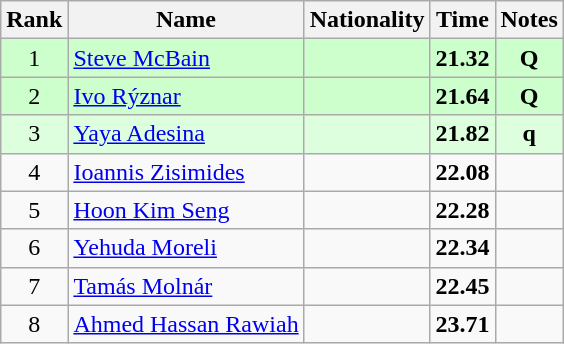<table class="wikitable sortable" style="text-align:center">
<tr>
<th>Rank</th>
<th>Name</th>
<th>Nationality</th>
<th>Time</th>
<th>Notes</th>
</tr>
<tr bgcolor=ccffcc>
<td>1</td>
<td align=left><a href='#'>Steve McBain</a></td>
<td align=left></td>
<td><strong>21.32</strong></td>
<td><strong>Q</strong></td>
</tr>
<tr bgcolor=ccffcc>
<td>2</td>
<td align=left><a href='#'>Ivo Rýznar</a></td>
<td align=left></td>
<td><strong>21.64</strong></td>
<td><strong>Q</strong></td>
</tr>
<tr bgcolor=ddffdd>
<td>3</td>
<td align=left><a href='#'>Yaya Adesina</a></td>
<td align=left></td>
<td><strong>21.82</strong></td>
<td><strong>q</strong></td>
</tr>
<tr>
<td>4</td>
<td align=left><a href='#'>Ioannis Zisimides</a></td>
<td align=left></td>
<td><strong>22.08</strong></td>
<td></td>
</tr>
<tr>
<td>5</td>
<td align=left><a href='#'>Hoon Kim Seng</a></td>
<td align=left></td>
<td><strong>22.28</strong></td>
<td></td>
</tr>
<tr>
<td>6</td>
<td align=left><a href='#'>Yehuda Moreli</a></td>
<td align=left></td>
<td><strong>22.34</strong></td>
<td></td>
</tr>
<tr>
<td>7</td>
<td align=left><a href='#'>Tamás Molnár</a></td>
<td align=left></td>
<td><strong>22.45</strong></td>
<td></td>
</tr>
<tr>
<td>8</td>
<td align=left><a href='#'>Ahmed Hassan Rawiah</a></td>
<td align=left></td>
<td><strong>23.71</strong></td>
<td></td>
</tr>
</table>
